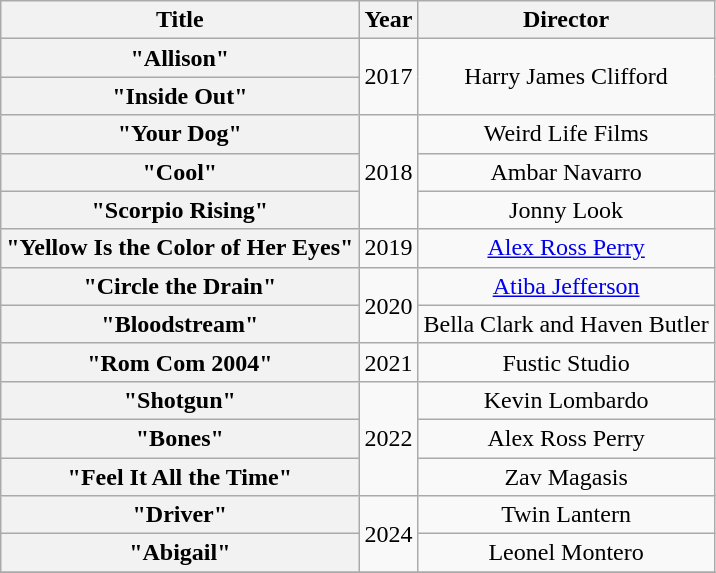<table class="wikitable plainrowheaders" style="text-align:center;">
<tr>
<th scope="col">Title</th>
<th scope="col">Year</th>
<th scope="col">Director</th>
</tr>
<tr>
<th scope="row">"Allison"</th>
<td rowspan="2">2017</td>
<td rowspan="2">Harry James Clifford</td>
</tr>
<tr>
<th scope="row">"Inside Out"</th>
</tr>
<tr>
<th scope="row">"Your Dog"</th>
<td rowspan="3">2018</td>
<td>Weird Life Films</td>
</tr>
<tr>
<th scope="row">"Cool"</th>
<td>Ambar Navarro</td>
</tr>
<tr>
<th scope="row">"Scorpio Rising"</th>
<td>Jonny Look</td>
</tr>
<tr>
<th scope="row">"Yellow Is the Color of Her Eyes"</th>
<td>2019</td>
<td><a href='#'>Alex Ross Perry</a></td>
</tr>
<tr>
<th scope="row">"Circle the Drain"</th>
<td rowspan="2">2020</td>
<td><a href='#'>Atiba Jefferson</a></td>
</tr>
<tr>
<th scope="row">"Bloodstream"</th>
<td>Bella Clark and Haven Butler</td>
</tr>
<tr>
<th scope="row">"Rom Com 2004"</th>
<td>2021</td>
<td>Fustic Studio</td>
</tr>
<tr>
<th scope="row">"Shotgun"</th>
<td rowspan="3">2022</td>
<td>Kevin Lombardo</td>
</tr>
<tr>
<th scope="row">"Bones"</th>
<td>Alex Ross Perry</td>
</tr>
<tr>
<th scope="row">"Feel It All the Time"</th>
<td>Zav Magasis</td>
</tr>
<tr>
<th scope="row">"Driver"</th>
<td rowspan="2">2024</td>
<td>Twin Lantern</td>
</tr>
<tr>
<th scope="row">"Abigail"</th>
<td>Leonel Montero</td>
</tr>
<tr>
</tr>
</table>
